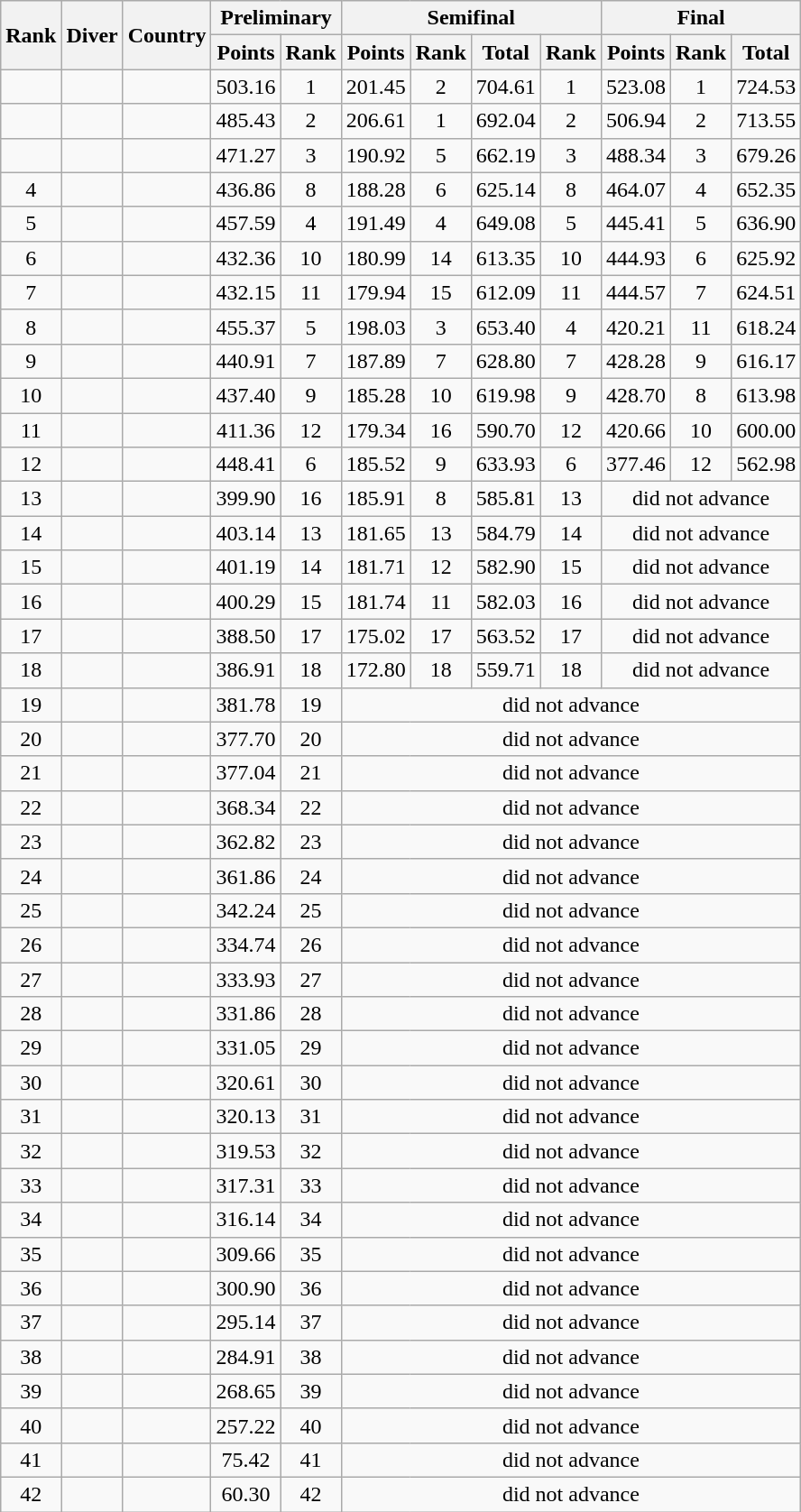<table class="wikitable sortable" style="text-align:center">
<tr>
<th rowspan="2">Rank</th>
<th rowspan="2">Diver</th>
<th rowspan="2">Country</th>
<th colspan="2">Preliminary</th>
<th colspan="4">Semifinal</th>
<th colspan="3">Final</th>
</tr>
<tr>
<th>Points</th>
<th>Rank</th>
<th>Points</th>
<th>Rank</th>
<th>Total</th>
<th>Rank</th>
<th>Points</th>
<th>Rank</th>
<th>Total</th>
</tr>
<tr>
<td></td>
<td align=left></td>
<td align=left></td>
<td>503.16</td>
<td>1</td>
<td>201.45</td>
<td>2</td>
<td>704.61</td>
<td>1</td>
<td>523.08</td>
<td>1</td>
<td>724.53</td>
</tr>
<tr>
<td></td>
<td align=left></td>
<td align=left></td>
<td>485.43</td>
<td>2</td>
<td>206.61</td>
<td>1</td>
<td>692.04</td>
<td>2</td>
<td>506.94</td>
<td>2</td>
<td>713.55</td>
</tr>
<tr>
<td></td>
<td align=left></td>
<td align=left></td>
<td>471.27</td>
<td>3</td>
<td>190.92</td>
<td>5</td>
<td>662.19</td>
<td>3</td>
<td>488.34</td>
<td>3</td>
<td>679.26</td>
</tr>
<tr>
<td>4</td>
<td align=left></td>
<td align=left></td>
<td>436.86</td>
<td>8</td>
<td>188.28</td>
<td>6</td>
<td>625.14</td>
<td>8</td>
<td>464.07</td>
<td>4</td>
<td>652.35</td>
</tr>
<tr>
<td>5</td>
<td align=left></td>
<td align=left></td>
<td>457.59</td>
<td>4</td>
<td>191.49</td>
<td>4</td>
<td>649.08</td>
<td>5</td>
<td>445.41</td>
<td>5</td>
<td>636.90</td>
</tr>
<tr>
<td>6</td>
<td align=left></td>
<td align=left></td>
<td>432.36</td>
<td>10</td>
<td>180.99</td>
<td>14</td>
<td>613.35</td>
<td>10</td>
<td>444.93</td>
<td>6</td>
<td>625.92</td>
</tr>
<tr>
<td>7</td>
<td align=left></td>
<td align=left></td>
<td>432.15</td>
<td>11</td>
<td>179.94</td>
<td>15</td>
<td>612.09</td>
<td>11</td>
<td>444.57</td>
<td>7</td>
<td>624.51</td>
</tr>
<tr>
<td>8</td>
<td align=left></td>
<td align=left></td>
<td>455.37</td>
<td>5</td>
<td>198.03</td>
<td>3</td>
<td>653.40</td>
<td>4</td>
<td>420.21</td>
<td>11</td>
<td>618.24</td>
</tr>
<tr>
<td>9</td>
<td align=left></td>
<td align=left></td>
<td>440.91</td>
<td>7</td>
<td>187.89</td>
<td>7</td>
<td>628.80</td>
<td>7</td>
<td>428.28</td>
<td>9</td>
<td>616.17</td>
</tr>
<tr>
<td>10</td>
<td align=left></td>
<td align=left></td>
<td>437.40</td>
<td>9</td>
<td>185.28</td>
<td>10</td>
<td>619.98</td>
<td>9</td>
<td>428.70</td>
<td>8</td>
<td>613.98</td>
</tr>
<tr>
<td>11</td>
<td align=left></td>
<td align=left></td>
<td>411.36</td>
<td>12</td>
<td>179.34</td>
<td>16</td>
<td>590.70</td>
<td>12</td>
<td>420.66</td>
<td>10</td>
<td>600.00</td>
</tr>
<tr>
<td>12</td>
<td align=left></td>
<td align=left></td>
<td>448.41</td>
<td>6</td>
<td>185.52</td>
<td>9</td>
<td>633.93</td>
<td>6</td>
<td>377.46</td>
<td>12</td>
<td>562.98</td>
</tr>
<tr>
<td>13</td>
<td align=left></td>
<td align=left></td>
<td>399.90</td>
<td>16</td>
<td>185.91</td>
<td>8</td>
<td>585.81</td>
<td>13</td>
<td colspan=3>did not advance</td>
</tr>
<tr>
<td>14</td>
<td align=left></td>
<td align=left></td>
<td>403.14</td>
<td>13</td>
<td>181.65</td>
<td>13</td>
<td>584.79</td>
<td>14</td>
<td colspan=3>did not advance</td>
</tr>
<tr>
<td>15</td>
<td align=left></td>
<td align=left></td>
<td>401.19</td>
<td>14</td>
<td>181.71</td>
<td>12</td>
<td>582.90</td>
<td>15</td>
<td colspan=3>did not advance</td>
</tr>
<tr>
<td>16</td>
<td align=left></td>
<td align=left></td>
<td>400.29</td>
<td>15</td>
<td>181.74</td>
<td>11</td>
<td>582.03</td>
<td>16</td>
<td colspan=3>did not advance</td>
</tr>
<tr>
<td>17</td>
<td align=left></td>
<td align=left></td>
<td>388.50</td>
<td>17</td>
<td>175.02</td>
<td>17</td>
<td>563.52</td>
<td>17</td>
<td colspan=3>did not advance</td>
</tr>
<tr>
<td>18</td>
<td align=left></td>
<td align=left></td>
<td>386.91</td>
<td>18</td>
<td>172.80</td>
<td>18</td>
<td>559.71</td>
<td>18</td>
<td colspan=3>did not advance</td>
</tr>
<tr>
<td>19</td>
<td align=left></td>
<td align=left></td>
<td>381.78</td>
<td>19</td>
<td colspan=7>did not advance</td>
</tr>
<tr>
<td>20</td>
<td align=left></td>
<td align=left></td>
<td>377.70</td>
<td>20</td>
<td colspan=7>did not advance</td>
</tr>
<tr>
<td>21</td>
<td align=left></td>
<td align=left></td>
<td>377.04</td>
<td>21</td>
<td colspan=7>did not advance</td>
</tr>
<tr>
<td>22</td>
<td align=left></td>
<td align=left></td>
<td>368.34</td>
<td>22</td>
<td colspan=7>did not advance</td>
</tr>
<tr>
<td>23</td>
<td align=left></td>
<td align=left></td>
<td>362.82</td>
<td>23</td>
<td colspan=7>did not advance</td>
</tr>
<tr>
<td>24</td>
<td align=left></td>
<td align=left></td>
<td>361.86</td>
<td>24</td>
<td colspan=7>did not advance</td>
</tr>
<tr>
<td>25</td>
<td align=left></td>
<td align=left></td>
<td>342.24</td>
<td>25</td>
<td colspan=7>did not advance</td>
</tr>
<tr>
<td>26</td>
<td align=left></td>
<td align=left></td>
<td>334.74</td>
<td>26</td>
<td colspan=7>did not advance</td>
</tr>
<tr>
<td>27</td>
<td align=left></td>
<td align=left></td>
<td>333.93</td>
<td>27</td>
<td colspan=7>did not advance</td>
</tr>
<tr>
<td>28</td>
<td align=left></td>
<td align=left></td>
<td>331.86</td>
<td>28</td>
<td colspan=7>did not advance</td>
</tr>
<tr>
<td>29</td>
<td align=left></td>
<td align=left></td>
<td>331.05</td>
<td>29</td>
<td colspan=7>did not advance</td>
</tr>
<tr>
<td>30</td>
<td align=left></td>
<td align=left></td>
<td>320.61</td>
<td>30</td>
<td colspan=7>did not advance</td>
</tr>
<tr>
<td>31</td>
<td align=left></td>
<td align=left></td>
<td>320.13</td>
<td>31</td>
<td colspan=7>did not advance</td>
</tr>
<tr>
<td>32</td>
<td align=left></td>
<td align=left></td>
<td>319.53</td>
<td>32</td>
<td colspan=7>did not advance</td>
</tr>
<tr>
<td>33</td>
<td align=left></td>
<td align=left></td>
<td>317.31</td>
<td>33</td>
<td colspan=7>did not advance</td>
</tr>
<tr>
<td>34</td>
<td align=left></td>
<td align=left></td>
<td>316.14</td>
<td>34</td>
<td colspan=7>did not advance</td>
</tr>
<tr>
<td>35</td>
<td align=left></td>
<td align=left></td>
<td>309.66</td>
<td>35</td>
<td colspan=7>did not advance</td>
</tr>
<tr>
<td>36</td>
<td align=left></td>
<td align=left></td>
<td>300.90</td>
<td>36</td>
<td colspan=7>did not advance</td>
</tr>
<tr>
<td>37</td>
<td align=left></td>
<td align=left></td>
<td>295.14</td>
<td>37</td>
<td colspan=7>did not advance</td>
</tr>
<tr>
<td>38</td>
<td align=left></td>
<td align=left></td>
<td>284.91</td>
<td>38</td>
<td colspan=7>did not advance</td>
</tr>
<tr>
<td>39</td>
<td align=left></td>
<td align=left></td>
<td>268.65</td>
<td>39</td>
<td colspan=7>did not advance</td>
</tr>
<tr>
<td>40</td>
<td align=left></td>
<td align=left></td>
<td>257.22</td>
<td>40</td>
<td colspan=7>did not advance</td>
</tr>
<tr>
<td>41</td>
<td align=left></td>
<td align=left></td>
<td>75.42</td>
<td>41</td>
<td colspan=7>did not advance</td>
</tr>
<tr>
<td>42</td>
<td align=left></td>
<td align=left></td>
<td>60.30</td>
<td>42</td>
<td colspan=7>did not advance</td>
</tr>
</table>
